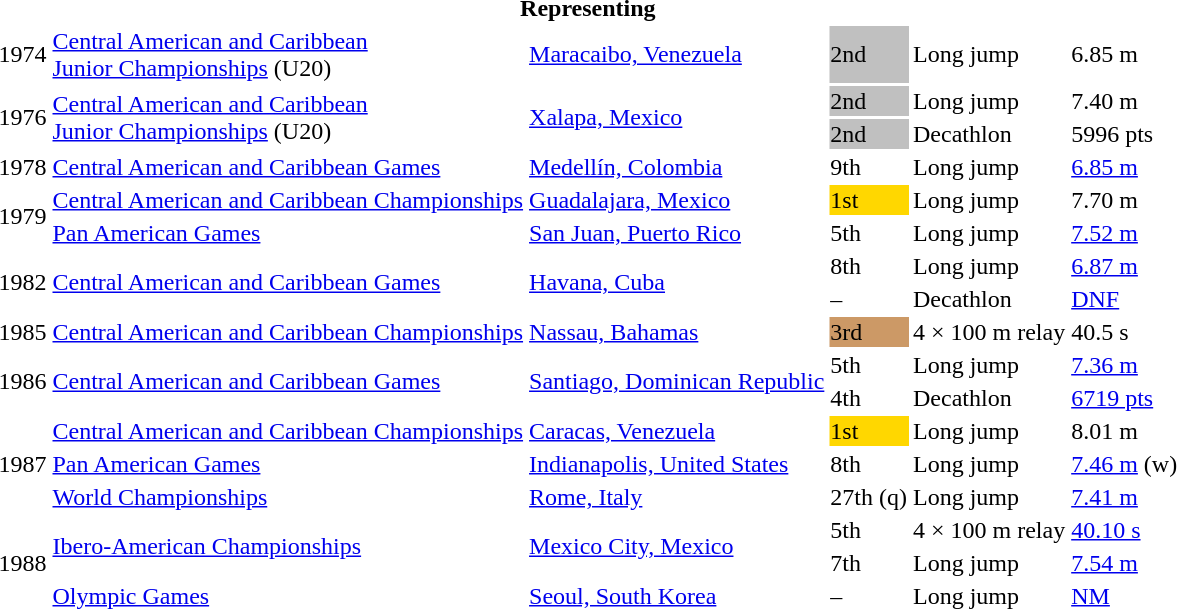<table>
<tr>
<th colspan="6">Representing </th>
</tr>
<tr>
<td>1974</td>
<td><a href='#'>Central American and Caribbean<br>Junior Championships</a> (U20)</td>
<td><a href='#'>Maracaibo, Venezuela</a></td>
<td bgcolor=silver>2nd</td>
<td>Long jump</td>
<td>6.85 m</td>
</tr>
<tr>
<td rowspan=2>1976</td>
<td rowspan=2><a href='#'>Central American and Caribbean<br>Junior Championships</a> (U20)</td>
<td rowspan=2><a href='#'>Xalapa, Mexico</a></td>
<td bgcolor=silver>2nd</td>
<td>Long jump</td>
<td>7.40 m</td>
</tr>
<tr>
<td bgcolor=silver>2nd</td>
<td>Decathlon</td>
<td>5996 pts</td>
</tr>
<tr>
<td>1978</td>
<td><a href='#'>Central American and Caribbean Games</a></td>
<td><a href='#'>Medellín, Colombia</a></td>
<td>9th</td>
<td>Long jump</td>
<td><a href='#'>6.85 m</a></td>
</tr>
<tr>
<td rowspan=2>1979</td>
<td><a href='#'>Central American and Caribbean Championships</a></td>
<td><a href='#'>Guadalajara, Mexico</a></td>
<td bgcolor=gold>1st</td>
<td>Long jump</td>
<td>7.70 m</td>
</tr>
<tr>
<td><a href='#'>Pan American Games</a></td>
<td><a href='#'>San Juan, Puerto Rico</a></td>
<td>5th</td>
<td>Long jump</td>
<td><a href='#'>7.52 m</a></td>
</tr>
<tr>
<td rowspan=2>1982</td>
<td rowspan=2><a href='#'>Central American and Caribbean Games</a></td>
<td rowspan=2><a href='#'>Havana, Cuba</a></td>
<td>8th</td>
<td>Long jump</td>
<td><a href='#'>6.87 m</a></td>
</tr>
<tr>
<td>–</td>
<td>Decathlon</td>
<td><a href='#'>DNF</a></td>
</tr>
<tr>
<td>1985</td>
<td><a href='#'>Central American and Caribbean Championships</a></td>
<td><a href='#'>Nassau, Bahamas</a></td>
<td bgcolor=cc9966>3rd</td>
<td>4 × 100 m relay</td>
<td>40.5 s</td>
</tr>
<tr>
<td rowspan=2>1986</td>
<td rowspan=2><a href='#'>Central American and Caribbean Games</a></td>
<td rowspan=2><a href='#'>Santiago, Dominican Republic</a></td>
<td>5th</td>
<td>Long jump</td>
<td><a href='#'>7.36 m</a></td>
</tr>
<tr>
<td>4th</td>
<td>Decathlon</td>
<td><a href='#'>6719 pts</a></td>
</tr>
<tr>
<td rowspan=3>1987</td>
<td><a href='#'>Central American and Caribbean Championships</a></td>
<td><a href='#'>Caracas, Venezuela</a></td>
<td bgcolor=gold>1st</td>
<td>Long jump</td>
<td>8.01 m</td>
</tr>
<tr>
<td><a href='#'>Pan American Games</a></td>
<td><a href='#'>Indianapolis, United States</a></td>
<td>8th</td>
<td>Long jump</td>
<td><a href='#'>7.46 m</a> (w)</td>
</tr>
<tr>
<td><a href='#'>World Championships</a></td>
<td><a href='#'>Rome,  Italy</a></td>
<td>27th (q)</td>
<td>Long jump</td>
<td><a href='#'>7.41 m</a></td>
</tr>
<tr>
<td rowspan=3>1988</td>
<td rowspan=2><a href='#'>Ibero-American Championships</a></td>
<td rowspan=2><a href='#'>Mexico City, Mexico</a></td>
<td>5th</td>
<td>4 × 100 m relay</td>
<td><a href='#'>40.10 s</a></td>
</tr>
<tr>
<td>7th</td>
<td>Long jump</td>
<td><a href='#'>7.54 m</a></td>
</tr>
<tr>
<td><a href='#'>Olympic Games</a></td>
<td><a href='#'>Seoul, South Korea</a></td>
<td>–</td>
<td>Long jump</td>
<td><a href='#'>NM</a></td>
</tr>
</table>
